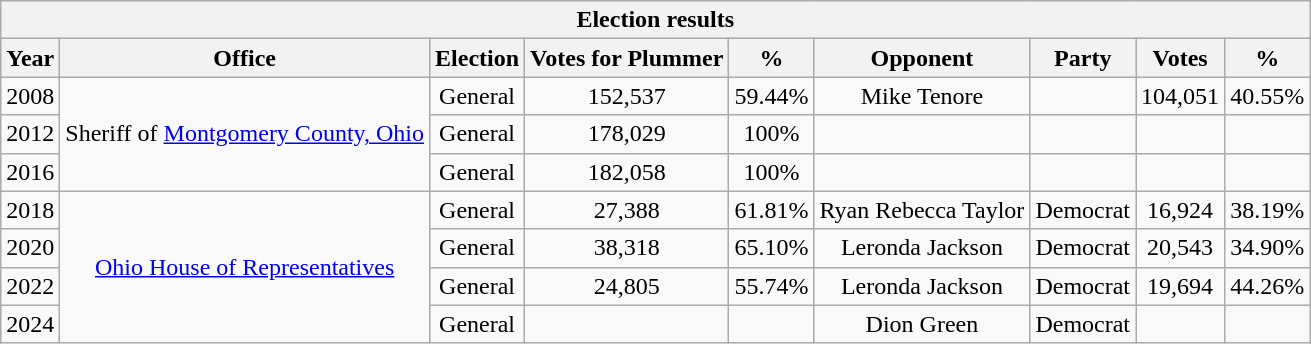<table class="wikitable" style="text-align: center;">
<tr>
<th colspan="9">Election results</th>
</tr>
<tr>
<th>Year</th>
<th>Office</th>
<th>Election</th>
<th>Votes for Plummer</th>
<th>%</th>
<th>Opponent</th>
<th>Party</th>
<th>Votes</th>
<th>%</th>
</tr>
<tr>
<td>2008</td>
<td rowspan=3>Sheriff of <a href='#'>Montgomery County, Ohio</a></td>
<td>General</td>
<td>152,537</td>
<td>59.44%</td>
<td>Mike Tenore</td>
<td></td>
<td>104,051</td>
<td>40.55%</td>
</tr>
<tr |->
<td>2012</td>
<td>General</td>
<td>178,029</td>
<td>100%</td>
<td></td>
<td></td>
<td></td>
<td></td>
</tr>
<tr>
<td>2016</td>
<td>General</td>
<td>182,058</td>
<td>100%</td>
<td></td>
<td></td>
<td></td>
<td></td>
</tr>
<tr>
<td>2018</td>
<td rowspan=4><a href='#'>Ohio House of Representatives</a></td>
<td>General</td>
<td>27,388</td>
<td>61.81%</td>
<td>Ryan Rebecca Taylor</td>
<td>Democrat</td>
<td>16,924</td>
<td>38.19%</td>
</tr>
<tr>
<td>2020</td>
<td>General</td>
<td>38,318</td>
<td>65.10%</td>
<td>Leronda Jackson</td>
<td>Democrat</td>
<td>20,543</td>
<td>34.90%</td>
</tr>
<tr>
<td>2022</td>
<td>General</td>
<td>24,805</td>
<td>55.74%</td>
<td>Leronda Jackson</td>
<td>Democrat</td>
<td>19,694</td>
<td>44.26%</td>
</tr>
<tr>
<td>2024</td>
<td>General</td>
<td></td>
<td></td>
<td>Dion Green</td>
<td>Democrat</td>
<td></td>
<td></td>
</tr>
</table>
